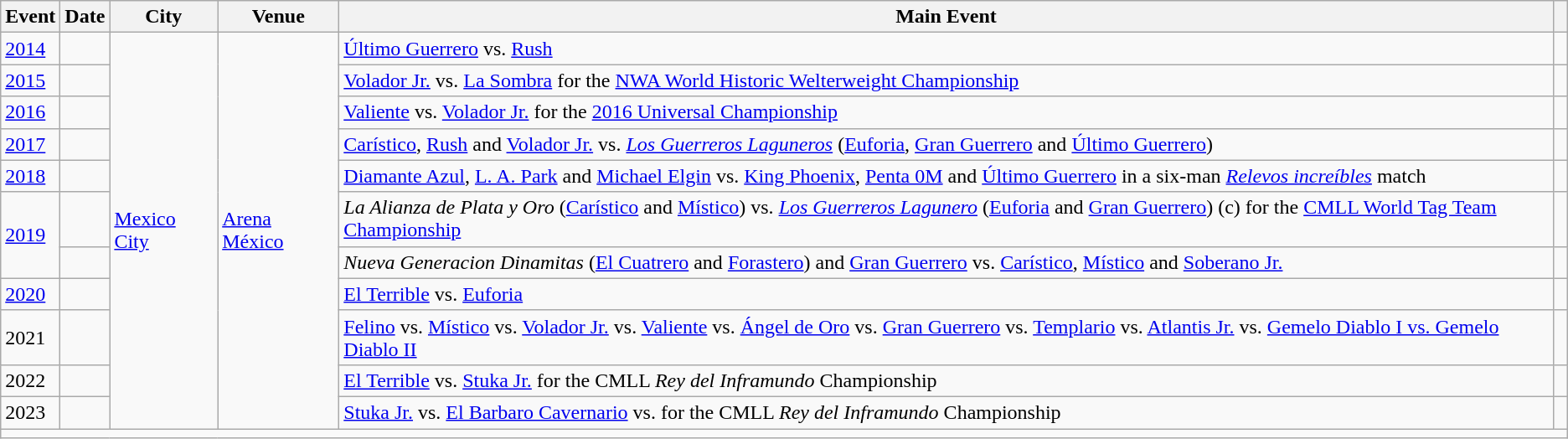<table class="wikitable" align="center">
<tr>
<th scope="col">Event</th>
<th scope="col">Date</th>
<th scope="col">City</th>
<th scope="col">Venue</th>
<th scope="col">Main Event</th>
<th scope="col"></th>
</tr>
<tr>
<td><a href='#'>2014</a></td>
<td></td>
<td rowspan=11><a href='#'>Mexico City</a></td>
<td rowspan=11><a href='#'>Arena México</a></td>
<td><a href='#'>Último Guerrero</a> vs. <a href='#'>Rush</a></td>
<td></td>
</tr>
<tr>
<td><a href='#'>2015</a></td>
<td></td>
<td><a href='#'>Volador Jr.</a> vs. <a href='#'>La Sombra</a> for the <a href='#'>NWA World Historic Welterweight Championship</a></td>
<td></td>
</tr>
<tr>
<td><a href='#'>2016</a></td>
<td></td>
<td><a href='#'>Valiente</a> vs. <a href='#'>Volador Jr.</a> for the <a href='#'>2016 Universal Championship</a></td>
<td></td>
</tr>
<tr>
<td><a href='#'>2017</a></td>
<td></td>
<td><a href='#'>Carístico</a>, <a href='#'>Rush</a> and <a href='#'>Volador Jr.</a> vs. <em><a href='#'>Los Guerreros Laguneros</a></em> (<a href='#'>Euforia</a>, <a href='#'>Gran Guerrero</a> and <a href='#'>Último Guerrero</a>)</td>
<td></td>
</tr>
<tr>
<td><a href='#'>2018</a></td>
<td></td>
<td><a href='#'>Diamante Azul</a>, <a href='#'>L. A. Park</a> and <a href='#'>Michael Elgin</a> vs. <a href='#'>King Phoenix</a>, <a href='#'>Penta 0M</a> and <a href='#'>Último Guerrero</a> in a six-man <em><a href='#'>Relevos increíbles</a></em> match</td>
<td></td>
</tr>
<tr>
<td rowspan=2><a href='#'>2019</a></td>
<td></td>
<td><em>La Alianza de Plata y Oro</em> (<a href='#'>Carístico</a> and <a href='#'>Místico</a>) vs. <em><a href='#'>Los Guerreros Lagunero</a></em> (<a href='#'>Euforia</a> and <a href='#'>Gran Guerrero</a>) (c) for the <a href='#'>CMLL World Tag Team Championship</a></td>
<td></td>
</tr>
<tr>
<td></td>
<td><em>Nueva Generacion Dinamitas</em> (<a href='#'>El Cuatrero</a> and <a href='#'>Forastero</a>) and <a href='#'>Gran Guerrero</a> vs. <a href='#'>Carístico</a>, <a href='#'>Místico</a> and <a href='#'>Soberano Jr.</a></td>
<td> </td>
</tr>
<tr>
<td><a href='#'>2020</a></td>
<td></td>
<td><a href='#'>El Terrible</a> vs. <a href='#'>Euforia</a></td>
<td></td>
</tr>
<tr>
<td>2021</td>
<td></td>
<td><a href='#'>Felino</a> vs. <a href='#'>Místico</a> vs. <a href='#'>Volador Jr.</a> vs. <a href='#'>Valiente</a> vs. <a href='#'>Ángel de Oro</a> vs. <a href='#'>Gran Guerrero</a> vs. <a href='#'>Templario</a> vs. <a href='#'>Atlantis Jr.</a> vs. <a href='#'>Gemelo Diablo I vs. Gemelo Diablo II</a></td>
<td></td>
</tr>
<tr>
<td>2022</td>
<td></td>
<td><a href='#'>El Terrible</a> vs. <a href='#'>Stuka Jr.</a> for the CMLL <em>Rey del Inframundo</em> Championship</td>
<td></td>
</tr>
<tr>
<td>2023</td>
<td></td>
<td><a href='#'>Stuka Jr.</a> vs. <a href='#'>El Barbaro Cavernario</a> vs. for the CMLL <em>Rey del Inframundo</em> Championship</td>
<td></td>
</tr>
<tr>
<td colspan="6"></td>
</tr>
</table>
